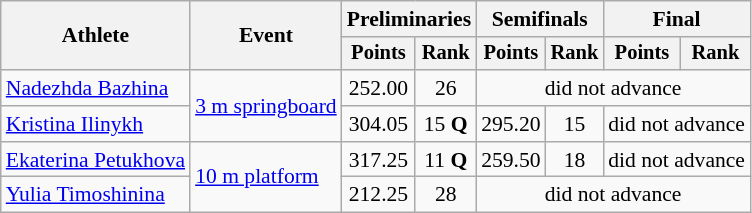<table class=wikitable style="font-size:90%">
<tr>
<th rowspan="2">Athlete</th>
<th rowspan="2">Event</th>
<th colspan="2">Preliminaries</th>
<th colspan="2">Semifinals</th>
<th colspan="2">Final</th>
</tr>
<tr style="font-size:95%">
<th>Points</th>
<th>Rank</th>
<th>Points</th>
<th>Rank</th>
<th>Points</th>
<th>Rank</th>
</tr>
<tr align=center>
<td align=left><a href='#'>Nadezhda Bazhina</a></td>
<td align=left rowspan=2><a href='#'>3 m springboard</a></td>
<td>252.00</td>
<td>26</td>
<td colspan=4>did not advance</td>
</tr>
<tr align=center>
<td align=left><a href='#'>Kristina Ilinykh</a></td>
<td>304.05</td>
<td>15 <strong>Q</strong></td>
<td>295.20</td>
<td>15</td>
<td colspan=2>did not advance</td>
</tr>
<tr align=center>
<td align=left><a href='#'>Ekaterina Petukhova</a></td>
<td align=left rowspan=2><a href='#'>10 m platform</a></td>
<td>317.25</td>
<td>11 <strong>Q</strong></td>
<td>259.50</td>
<td>18</td>
<td colspan=2>did not advance</td>
</tr>
<tr align=center>
<td align=left><a href='#'>Yulia Timoshinina</a></td>
<td>212.25</td>
<td>28</td>
<td colspan=4>did not advance</td>
</tr>
</table>
